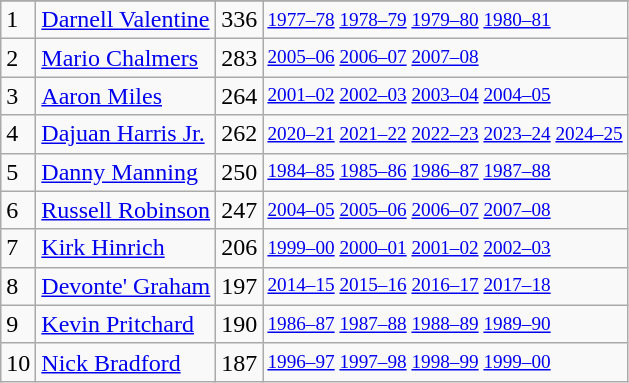<table class="wikitable">
<tr>
</tr>
<tr>
<td>1</td>
<td><a href='#'>Darnell Valentine</a></td>
<td>336</td>
<td style="font-size:80%;"><a href='#'>1977–78</a> <a href='#'>1978–79</a> <a href='#'>1979–80</a> <a href='#'>1980–81</a></td>
</tr>
<tr>
<td>2</td>
<td><a href='#'>Mario Chalmers</a></td>
<td>283</td>
<td style="font-size:80%;"><a href='#'>2005–06</a> <a href='#'>2006–07</a> <a href='#'>2007–08</a></td>
</tr>
<tr>
<td>3</td>
<td><a href='#'>Aaron Miles</a></td>
<td>264</td>
<td style="font-size:80%;"><a href='#'>2001–02</a> <a href='#'>2002–03</a> <a href='#'>2003–04</a> <a href='#'>2004–05</a></td>
</tr>
<tr>
<td>4</td>
<td><a href='#'>Dajuan Harris Jr.</a></td>
<td>262</td>
<td style="font-size:80%;"><a href='#'>2020–21</a> <a href='#'>2021–22</a> <a href='#'>2022–23</a> <a href='#'>2023–24</a> <a href='#'>2024–25</a></td>
</tr>
<tr>
<td>5</td>
<td><a href='#'>Danny Manning</a></td>
<td>250</td>
<td style="font-size:80%;"><a href='#'>1984–85</a> <a href='#'>1985–86</a> <a href='#'>1986–87</a> <a href='#'>1987–88</a></td>
</tr>
<tr>
<td>6</td>
<td><a href='#'>Russell Robinson</a></td>
<td>247</td>
<td style="font-size:80%;"><a href='#'>2004–05</a> <a href='#'>2005–06</a> <a href='#'>2006–07</a> <a href='#'>2007–08</a></td>
</tr>
<tr>
<td>7</td>
<td><a href='#'>Kirk Hinrich</a></td>
<td>206</td>
<td style="font-size:80%;"><a href='#'>1999–00</a> <a href='#'>2000–01</a> <a href='#'>2001–02</a> <a href='#'>2002–03</a></td>
</tr>
<tr>
<td>8</td>
<td><a href='#'>Devonte' Graham</a></td>
<td>197</td>
<td style="font-size:80%;"><a href='#'>2014–15</a> <a href='#'>2015–16</a> <a href='#'>2016–17</a> <a href='#'>2017–18</a></td>
</tr>
<tr>
<td>9</td>
<td><a href='#'>Kevin Pritchard</a></td>
<td>190</td>
<td style="font-size:80%;"><a href='#'>1986–87</a> <a href='#'>1987–88</a> <a href='#'>1988–89</a> <a href='#'>1989–90</a></td>
</tr>
<tr>
<td>10</td>
<td><a href='#'>Nick Bradford</a></td>
<td>187</td>
<td style="font-size:80%;"><a href='#'>1996–97</a> <a href='#'>1997–98</a> <a href='#'>1998–99</a> <a href='#'>1999–00</a></td>
</tr>
</table>
